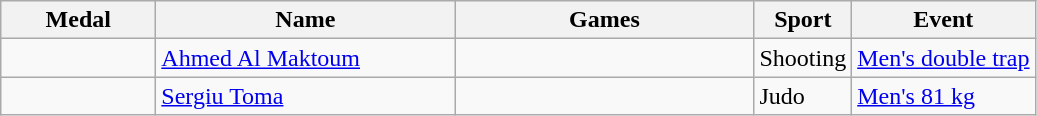<table class="wikitable sortable">
<tr>
<th style="width:6em">Medal</th>
<th style="width:12em">Name</th>
<th style="width:12em">Games</th>
<th>Sport</th>
<th>Event</th>
</tr>
<tr>
<td></td>
<td><a href='#'>Ahmed Al Maktoum</a></td>
<td></td>
<td>Shooting</td>
<td><a href='#'>Men's double trap</a></td>
</tr>
<tr>
<td></td>
<td><a href='#'>Sergiu Toma</a></td>
<td></td>
<td>Judo</td>
<td><a href='#'>Men's 81 kg</a></td>
</tr>
</table>
